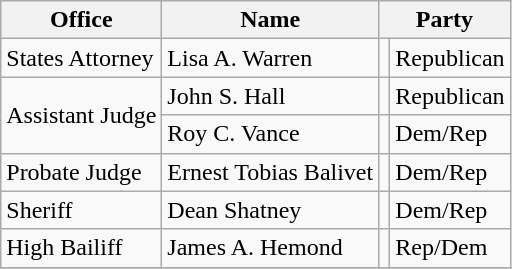<table class="wikitable sortable">
<tr>
<th>Office</th>
<th>Name</th>
<th colspan="2">Party</th>
</tr>
<tr>
<td>States Attorney</td>
<td>Lisa A. Warren</td>
<td></td>
<td>Republican</td>
</tr>
<tr>
<td rowspan=2>Assistant Judge</td>
<td>John S. Hall</td>
<td></td>
<td>Republican</td>
</tr>
<tr>
<td>Roy C. Vance</td>
<td></td>
<td>Dem/Rep</td>
</tr>
<tr>
<td>Probate Judge</td>
<td>Ernest Tobias Balivet</td>
<td></td>
<td>Dem/Rep</td>
</tr>
<tr>
<td>Sheriff</td>
<td>Dean Shatney</td>
<td></td>
<td>Dem/Rep</td>
</tr>
<tr>
<td>High Bailiff</td>
<td>James A. Hemond</td>
<td></td>
<td>Rep/Dem</td>
</tr>
<tr>
</tr>
</table>
